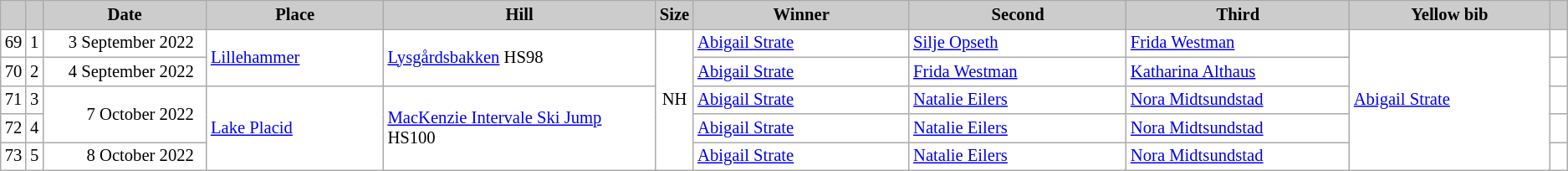<table class="wikitable plainrowheaders" style="background:#fff; font-size:86%; line-height:16px; border:grey solid 1px; border-collapse:collapse;">
<tr>
<th scope="col" style="background:#ccc; width=30 px;"></th>
<th scope="col" style="background:#ccc; width=45 px;"></th>
<th scope="col" style="background:#ccc; width:140px;">Date</th>
<th scope="col" style="background:#ccc; width:150px;">Place</th>
<th scope="col" style="background:#ccc; width:240px;">Hill</th>
<th scope="col" style="background:#ccc; width:20px;">Size</th>
<th scope="col" style="background:#ccc; width:195px;">Winner</th>
<th scope="col" style="background:#ccc; width:195px;">Second</th>
<th scope="col" style="background:#ccc; width:195px;">Third</th>
<th scope="col" style="background:#ccc; width:180px;">Yellow bib</th>
<th scope="col" style="background:#ccc; width:10px;"></th>
</tr>
<tr>
<td align="center">69</td>
<td align="center">1</td>
<td align="right">3 September 2022  </td>
<td rowspan=2> <a href='#'>Lillehammer</a></td>
<td rowspan=2><a href='#'>Lysgårdsbakken</a> HS98</td>
<td rowspan=5 align="center">NH</td>
<td> <a href='#'>Abigail Strate</a></td>
<td> <a href='#'>Silje Opseth</a></td>
<td> <a href='#'>Frida Westman</a></td>
<td rowspan=5> <a href='#'>Abigail Strate</a></td>
<td></td>
</tr>
<tr>
<td align="center">70</td>
<td align="center">2</td>
<td align="right">4 September 2022  </td>
<td> <a href='#'>Abigail Strate</a></td>
<td> <a href='#'>Frida Westman</a></td>
<td> <a href='#'>Katharina Althaus</a></td>
<td></td>
</tr>
<tr>
<td align="center">71</td>
<td align="center">3</td>
<td rowspan=2 align="right">7 October 2022  </td>
<td rowspan=3> <a href='#'>Lake Placid</a></td>
<td rowspan=3><a href='#'>MacKenzie Intervale Ski Jump</a> HS100</td>
<td> <a href='#'>Abigail Strate</a></td>
<td> <a href='#'>Natalie Eilers</a></td>
<td> <a href='#'>Nora Midtsundstad</a></td>
<td></td>
</tr>
<tr>
<td align="center">72</td>
<td align="center">4</td>
<td> <a href='#'>Abigail Strate</a></td>
<td> <a href='#'>Natalie Eilers</a></td>
<td> <a href='#'>Nora Midtsundstad</a></td>
<td></td>
</tr>
<tr>
<td align="center">73</td>
<td align="center">5</td>
<td align="right">8 October 2022  </td>
<td> <a href='#'>Abigail Strate</a></td>
<td> <a href='#'>Natalie Eilers</a></td>
<td> <a href='#'>Nora Midtsundstad</a></td>
<td></td>
</tr>
</table>
